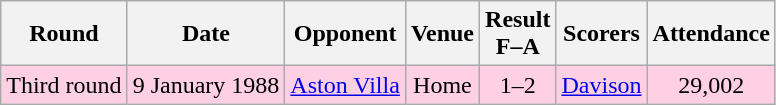<table class="wikitable sortable" style="text-align:center;">
<tr>
<th>Round</th>
<th>Date</th>
<th>Opponent</th>
<th>Venue</th>
<th>Result<br>F–A</th>
<th class=unsortable>Scorers</th>
<th>Attendance</th>
</tr>
<tr bgcolor="#ffd0e3">
<td>Third round</td>
<td>9 January 1988</td>
<td><a href='#'>Aston Villa</a></td>
<td>Home</td>
<td>1–2</td>
<td><a href='#'>Davison</a></td>
<td>29,002</td>
</tr>
</table>
